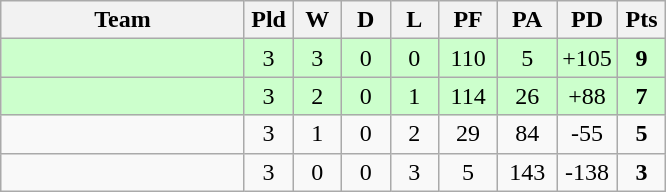<table class="wikitable" style="text-align:center;">
<tr>
<th width=155>Team</th>
<th width=25 abbr="Played">Pld</th>
<th width=25 abbr="Won">W</th>
<th width=25 abbr="Drawn">D</th>
<th width=25 abbr="Lost">L</th>
<th width=32 abbr="Points for">PF</th>
<th width=32 abbr="Points against">PA</th>
<th width=32 abbr="Points difference">PD</th>
<th width=25 abbr="Points">Pts</th>
</tr>
<tr style="background:#ccffcc">
<td align=left></td>
<td>3</td>
<td>3</td>
<td>0</td>
<td>0</td>
<td>110</td>
<td>5</td>
<td>+105</td>
<td><strong>9</strong></td>
</tr>
<tr style="background:#ccffcc">
<td align=left></td>
<td>3</td>
<td>2</td>
<td>0</td>
<td>1</td>
<td>114</td>
<td>26</td>
<td>+88</td>
<td><strong>7</strong></td>
</tr>
<tr>
<td align=left></td>
<td>3</td>
<td>1</td>
<td>0</td>
<td>2</td>
<td>29</td>
<td>84</td>
<td>-55</td>
<td><strong>5</strong></td>
</tr>
<tr>
<td align=left></td>
<td>3</td>
<td>0</td>
<td>0</td>
<td>3</td>
<td>5</td>
<td>143</td>
<td>-138</td>
<td><strong>3</strong></td>
</tr>
</table>
